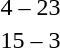<table style="text-align:center">
<tr>
<th width=200></th>
<th width=100></th>
<th width=200></th>
</tr>
<tr>
<td align=right></td>
<td>4 – 23</td>
<td align=left><strong></strong></td>
</tr>
<tr>
<td align=right><strong></strong></td>
<td>15 – 3</td>
<td align=left></td>
</tr>
</table>
